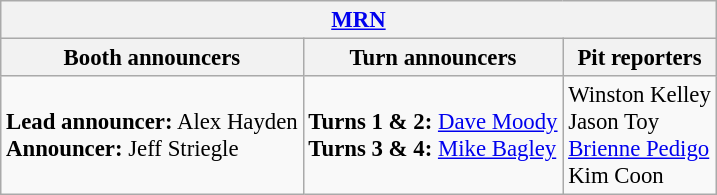<table class="wikitable" style="font-size: 95%">
<tr>
<th colspan="3"><a href='#'>MRN</a></th>
</tr>
<tr>
<th>Booth announcers</th>
<th>Turn announcers</th>
<th>Pit reporters</th>
</tr>
<tr>
<td><strong>Lead announcer:</strong> Alex Hayden<br><strong>Announcer:</strong> Jeff Striegle</td>
<td><strong>Turns 1 & 2: </strong><a href='#'>Dave Moody</a><br><strong>Turns 3 & 4: </strong><a href='#'>Mike Bagley</a></td>
<td>Winston Kelley<br>Jason Toy<br><a href='#'>Brienne Pedigo</a><br>Kim Coon</td>
</tr>
</table>
